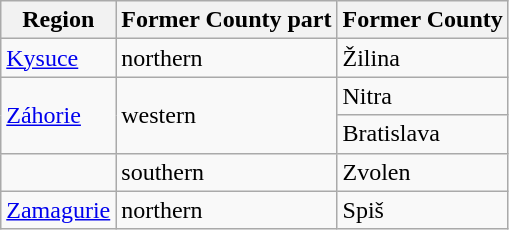<table class="wikitable">
<tr>
<th>Region</th>
<th>Former County part</th>
<th>Former County</th>
</tr>
<tr>
<td><a href='#'>Kysuce</a></td>
<td>northern</td>
<td>Žilina</td>
</tr>
<tr>
<td rowspan=2><a href='#'>Záhorie</a></td>
<td rowspan=2>western</td>
<td>Nitra</td>
</tr>
<tr>
<td>Bratislava</td>
</tr>
<tr>
<td></td>
<td>southern</td>
<td>Zvolen</td>
</tr>
<tr>
<td><a href='#'>Zamagurie</a></td>
<td>northern</td>
<td>Spiš</td>
</tr>
</table>
